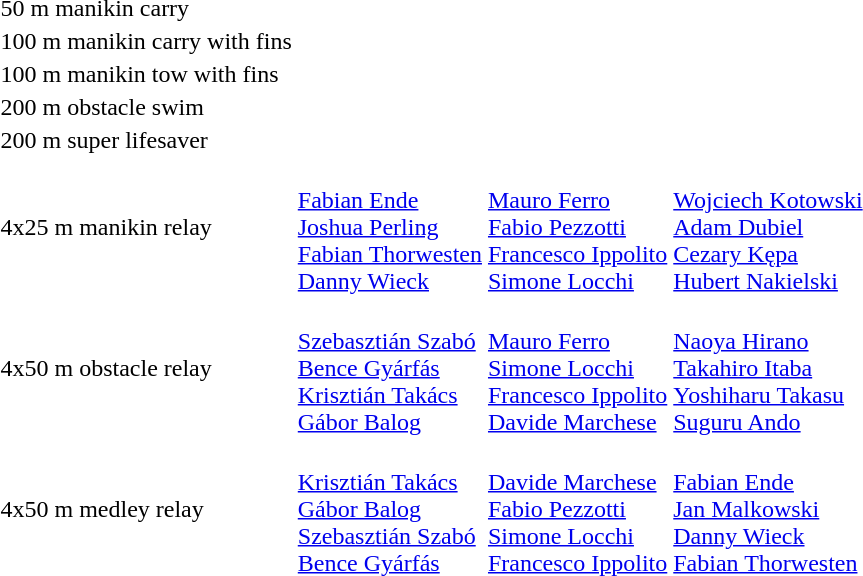<table>
<tr>
<td>50 m manikin carry<br></td>
<td></td>
<td></td>
<td></td>
</tr>
<tr>
<td>100 m manikin carry with fins<br></td>
<td></td>
<td></td>
<td></td>
</tr>
<tr>
<td>100 m manikin tow with fins<br></td>
<td></td>
<td></td>
<td></td>
</tr>
<tr>
<td>200 m obstacle swim<br></td>
<td></td>
<td></td>
<td></td>
</tr>
<tr>
<td>200 m super lifesaver<br></td>
<td></td>
<td></td>
<td></td>
</tr>
<tr>
<td>4x25 m manikin relay<br></td>
<td><br><a href='#'>Fabian Ende</a><br><a href='#'>Joshua Perling</a><br><a href='#'>Fabian Thorwesten</a><br><a href='#'>Danny Wieck</a></td>
<td><br><a href='#'>Mauro Ferro</a><br><a href='#'>Fabio Pezzotti</a><br><a href='#'>Francesco Ippolito</a><br><a href='#'>Simone Locchi</a></td>
<td><br><a href='#'>Wojciech Kotowski</a><br><a href='#'>Adam Dubiel</a><br><a href='#'>Cezary Kępa</a><br><a href='#'>Hubert Nakielski</a></td>
</tr>
<tr>
<td>4x50 m obstacle relay<br></td>
<td><br><a href='#'>Szebasztián Szabó</a><br><a href='#'>Bence Gyárfás</a><br><a href='#'>Krisztián Takács</a><br><a href='#'>Gábor Balog</a></td>
<td><br><a href='#'>Mauro Ferro</a><br><a href='#'>Simone Locchi</a><br><a href='#'>Francesco Ippolito</a><br><a href='#'>Davide Marchese</a></td>
<td><br><a href='#'>Naoya Hirano</a><br><a href='#'>Takahiro Itaba</a><br><a href='#'>Yoshiharu Takasu</a><br><a href='#'>Suguru Ando</a></td>
</tr>
<tr>
<td>4x50 m medley relay<br></td>
<td><br><a href='#'>Krisztián Takács</a><br><a href='#'>Gábor Balog</a><br><a href='#'>Szebasztián Szabó</a><br><a href='#'>Bence Gyárfás</a></td>
<td><br><a href='#'>Davide Marchese</a><br><a href='#'>Fabio Pezzotti</a><br><a href='#'>Simone Locchi</a><br><a href='#'>Francesco Ippolito</a></td>
<td><br><a href='#'>Fabian Ende</a><br><a href='#'>Jan Malkowski</a><br><a href='#'>Danny Wieck</a><br><a href='#'>Fabian Thorwesten</a></td>
</tr>
</table>
